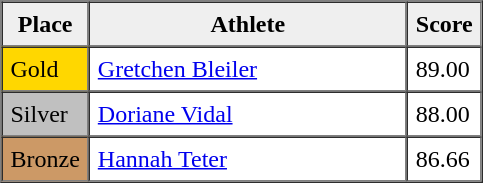<table border=1 cellpadding=5 cellspacing=0>
<tr>
<th style="background:#efefef;" width="20">Place</th>
<th style="background:#efefef;" width="200">Athlete</th>
<th style="background:#efefef;" width="20">Score</th>
</tr>
<tr align=left>
<td style="background:gold;">Gold</td>
<td><a href='#'>Gretchen Bleiler</a></td>
<td>89.00</td>
</tr>
<tr align=left>
<td style="background:silver;">Silver</td>
<td><a href='#'>Doriane Vidal</a></td>
<td>88.00</td>
</tr>
<tr align=left>
<td style="background:#CC9966;">Bronze</td>
<td><a href='#'>Hannah Teter</a></td>
<td>86.66</td>
</tr>
</table>
